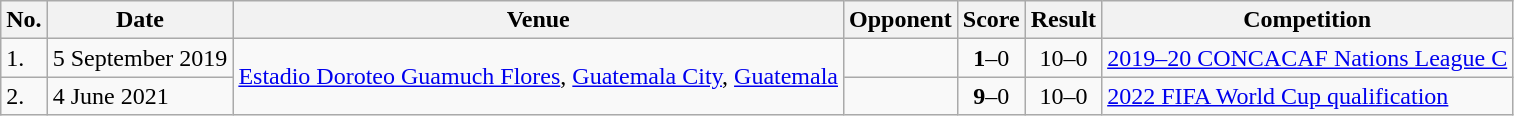<table class="wikitable">
<tr>
<th>No.</th>
<th>Date</th>
<th>Venue</th>
<th>Opponent</th>
<th>Score</th>
<th>Result</th>
<th>Competition</th>
</tr>
<tr>
<td>1.</td>
<td>5 September 2019</td>
<td rowspan=2><a href='#'>Estadio Doroteo Guamuch Flores</a>, <a href='#'>Guatemala City</a>, <a href='#'>Guatemala</a></td>
<td></td>
<td align=center><strong>1</strong>–0</td>
<td align=center>10–0</td>
<td><a href='#'>2019–20 CONCACAF Nations League C</a></td>
</tr>
<tr>
<td>2.</td>
<td>4 June 2021</td>
<td></td>
<td align=center><strong>9</strong>–0</td>
<td align=center>10–0</td>
<td><a href='#'>2022 FIFA World Cup qualification</a></td>
</tr>
</table>
